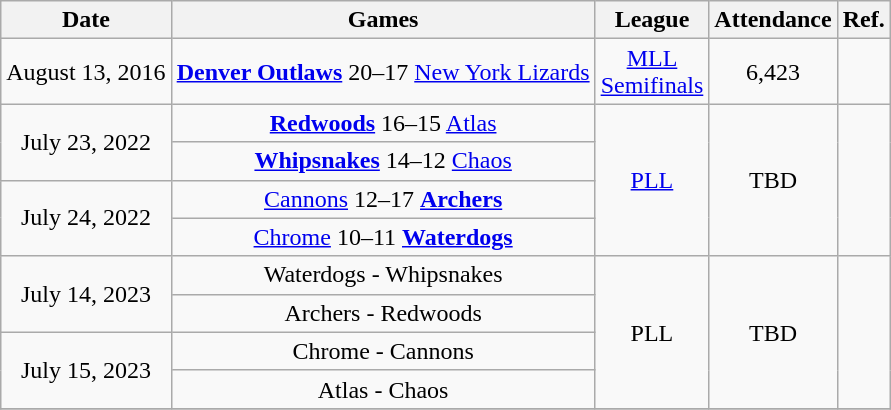<table class="wikitable" style="text-align:center">
<tr>
<th>Date</th>
<th>Games</th>
<th>League</th>
<th>Attendance</th>
<th>Ref.</th>
</tr>
<tr>
<td>August 13, 2016</td>
<td><strong><a href='#'>Denver Outlaws</a></strong> 20–17 <a href='#'>New York Lizards</a></td>
<td><a href='#'>MLL</a><br><a href='#'>Semifinals</a></td>
<td>6,423</td>
<td></td>
</tr>
<tr>
<td rowspan="2">July 23, 2022</td>
<td><strong><a href='#'>Redwoods</a></strong> 16–15 <a href='#'>Atlas</a></td>
<td rowspan="4"><a href='#'>PLL</a></td>
<td rowspan="4">TBD</td>
<td rowspan="4"></td>
</tr>
<tr>
<td><strong><a href='#'>Whipsnakes</a></strong> 14–12 <a href='#'>Chaos</a></td>
</tr>
<tr>
<td rowspan="2">July 24, 2022</td>
<td><a href='#'>Cannons</a> 12–17 <strong><a href='#'>Archers</a></strong></td>
</tr>
<tr>
<td><a href='#'>Chrome</a> 10–11 <strong><a href='#'>Waterdogs</a></strong></td>
</tr>
<tr>
<td rowspan="2">July 14, 2023</td>
<td>Waterdogs - Whipsnakes</td>
<td rowspan="4">PLL</td>
<td rowspan="4">TBD</td>
<td rowspan="4"></td>
</tr>
<tr>
<td>Archers - Redwoods</td>
</tr>
<tr>
<td rowspan="2">July 15, 2023</td>
<td>Chrome - Cannons</td>
</tr>
<tr>
<td>Atlas - Chaos</td>
</tr>
<tr>
</tr>
</table>
